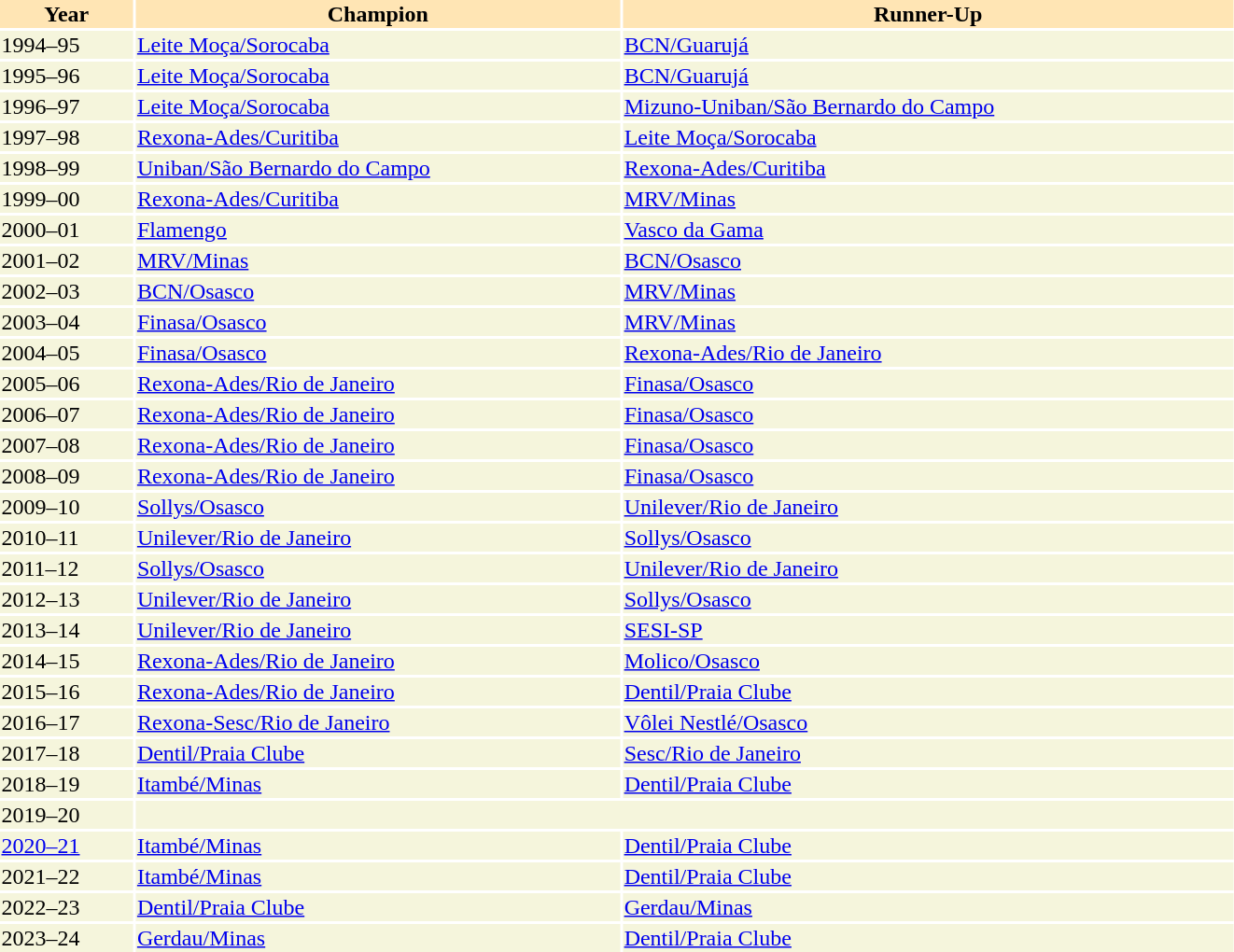<table width=70%>
<tr>
<th bgcolor=#ffe5b4>Year</th>
<th bgcolor=#ffe5b4>Champion</th>
<th bgcolor=#ffe5b4>Runner-Up</th>
</tr>
<tr bgcolor=#f5f5dc>
<td>1994–95</td>
<td><a href='#'>Leite Moça/Sorocaba</a></td>
<td><a href='#'>BCN/Guarujá</a></td>
</tr>
<tr bgcolor=#f5f5dc>
<td>1995–96</td>
<td><a href='#'>Leite Moça/Sorocaba</a></td>
<td><a href='#'>BCN/Guarujá</a></td>
</tr>
<tr bgcolor=#f5f5dc>
<td>1996–97</td>
<td><a href='#'>Leite Moça/Sorocaba</a></td>
<td><a href='#'>Mizuno-Uniban/São Bernardo do Campo</a></td>
</tr>
<tr bgcolor=#f5f5dc>
<td>1997–98</td>
<td><a href='#'>Rexona-Ades/Curitiba</a></td>
<td><a href='#'>Leite Moça/Sorocaba</a></td>
</tr>
<tr bgcolor=#f5f5dc>
<td>1998–99</td>
<td><a href='#'>Uniban/São Bernardo do Campo</a></td>
<td><a href='#'>Rexona-Ades/Curitiba</a></td>
</tr>
<tr bgcolor=#f5f5dc>
<td>1999–00</td>
<td><a href='#'>Rexona-Ades/Curitiba</a></td>
<td><a href='#'>MRV/Minas</a></td>
</tr>
<tr bgcolor=#f5f5dc>
<td>2000–01</td>
<td><a href='#'>Flamengo</a></td>
<td><a href='#'>Vasco da Gama</a></td>
</tr>
<tr bgcolor=#f5f5dc>
<td>2001–02</td>
<td><a href='#'>MRV/Minas</a></td>
<td><a href='#'>BCN/Osasco</a></td>
</tr>
<tr bgcolor=#f5f5dc>
<td>2002–03</td>
<td><a href='#'>BCN/Osasco</a></td>
<td><a href='#'>MRV/Minas</a></td>
</tr>
<tr bgcolor=#f5f5dc>
<td>2003–04</td>
<td><a href='#'>Finasa/Osasco</a></td>
<td><a href='#'>MRV/Minas</a></td>
</tr>
<tr bgcolor=#f5f5dc>
<td>2004–05</td>
<td><a href='#'>Finasa/Osasco</a></td>
<td><a href='#'>Rexona-Ades/Rio de Janeiro</a></td>
</tr>
<tr bgcolor=#f5f5dc>
<td>2005–06</td>
<td><a href='#'>Rexona-Ades/Rio de Janeiro</a></td>
<td><a href='#'>Finasa/Osasco</a></td>
</tr>
<tr bgcolor=#f5f5dc>
<td>2006–07</td>
<td><a href='#'>Rexona-Ades/Rio de Janeiro</a></td>
<td><a href='#'>Finasa/Osasco</a></td>
</tr>
<tr bgcolor=#f5f5dc>
<td>2007–08</td>
<td><a href='#'>Rexona-Ades/Rio de Janeiro</a></td>
<td><a href='#'>Finasa/Osasco</a></td>
</tr>
<tr bgcolor=#f5f5dc>
<td>2008–09</td>
<td><a href='#'>Rexona-Ades/Rio de Janeiro</a></td>
<td><a href='#'>Finasa/Osasco</a></td>
</tr>
<tr bgcolor=#f5f5dc>
<td>2009–10</td>
<td><a href='#'>Sollys/Osasco</a></td>
<td><a href='#'>Unilever/Rio de Janeiro</a></td>
</tr>
<tr bgcolor=#f5f5dc>
<td>2010–11</td>
<td><a href='#'>Unilever/Rio de Janeiro</a></td>
<td><a href='#'>Sollys/Osasco</a></td>
</tr>
<tr bgcolor=#f5f5dc>
<td>2011–12</td>
<td><a href='#'>Sollys/Osasco</a></td>
<td><a href='#'>Unilever/Rio de Janeiro</a></td>
</tr>
<tr bgcolor=#f5f5dc>
<td>2012–13</td>
<td><a href='#'>Unilever/Rio de Janeiro</a></td>
<td><a href='#'>Sollys/Osasco</a></td>
</tr>
<tr bgcolor=#f5f5dc>
<td>2013–14</td>
<td><a href='#'>Unilever/Rio de Janeiro</a></td>
<td><a href='#'>SESI-SP</a></td>
</tr>
<tr bgcolor=#f5f5dc>
<td>2014–15</td>
<td><a href='#'>Rexona-Ades/Rio de Janeiro</a></td>
<td><a href='#'>Molico/Osasco</a></td>
</tr>
<tr bgcolor=#f5f5dc>
<td>2015–16</td>
<td><a href='#'>Rexona-Ades/Rio de Janeiro</a></td>
<td><a href='#'>Dentil/Praia Clube</a></td>
</tr>
<tr bgcolor=#f5f5dc>
<td>2016–17</td>
<td><a href='#'>Rexona-Sesc/Rio de Janeiro</a></td>
<td><a href='#'>Vôlei Nestlé/Osasco</a></td>
</tr>
<tr bgcolor=#f5f5dc>
<td>2017–18</td>
<td><a href='#'>Dentil/Praia Clube</a></td>
<td><a href='#'>Sesc/Rio de Janeiro</a></td>
</tr>
<tr bgcolor=#f5f5dc>
<td>2018–19</td>
<td><a href='#'>Itambé/Minas</a></td>
<td><a href='#'>Dentil/Praia Clube</a></td>
</tr>
<tr bgcolor=#f5f5dc>
<td>2019–20</td>
<td colspan=2></td>
</tr>
<tr bgcolor=#f5f5dc>
<td><a href='#'>2020–21</a></td>
<td><a href='#'>Itambé/Minas</a></td>
<td><a href='#'>Dentil/Praia Clube</a></td>
</tr>
<tr bgcolor=#f5f5dc>
<td>2021–22</td>
<td><a href='#'>Itambé/Minas</a></td>
<td><a href='#'>Dentil/Praia Clube</a></td>
</tr>
<tr bgcolor=#f5f5dc>
<td>2022–23</td>
<td><a href='#'>Dentil/Praia Clube</a></td>
<td><a href='#'>Gerdau/Minas</a></td>
</tr>
<tr bgcolor=#f5f5dc>
<td>2023–24</td>
<td><a href='#'>Gerdau/Minas</a></td>
<td><a href='#'>Dentil/Praia Clube</a></td>
</tr>
</table>
